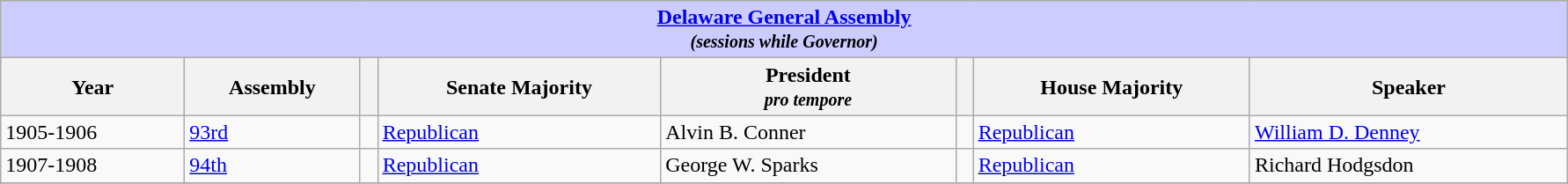<table class=wikitable style="width: 94%" style="text-align: center;" align="center">
<tr bgcolor=#cccccc>
<th colspan=12 style="background: #ccccff;"><strong><a href='#'>Delaware General Assembly</a></strong> <br> <small> <em>(sessions while Governor)</em></small></th>
</tr>
<tr>
<th><strong>Year</strong></th>
<th><strong>Assembly</strong></th>
<th></th>
<th><strong>Senate Majority</strong></th>
<th><strong>President<br><em><small>pro tempore</small><strong><em></th>
<th></th>
<th></strong>House Majority<strong></th>
<th></strong>Speaker<strong></th>
</tr>
<tr>
<td>1905-1906</td>
<td><a href='#'>93rd</a></td>
<td></td>
<td><a href='#'>Republican</a></td>
<td>Alvin B. Conner</td>
<td></td>
<td><a href='#'>Republican</a></td>
<td><a href='#'>William D. Denney</a></td>
</tr>
<tr>
<td>1907-1908</td>
<td><a href='#'>94th</a></td>
<td></td>
<td><a href='#'>Republican</a></td>
<td>George W. Sparks</td>
<td></td>
<td><a href='#'>Republican</a></td>
<td>Richard Hodgsdon</td>
</tr>
<tr>
</tr>
</table>
